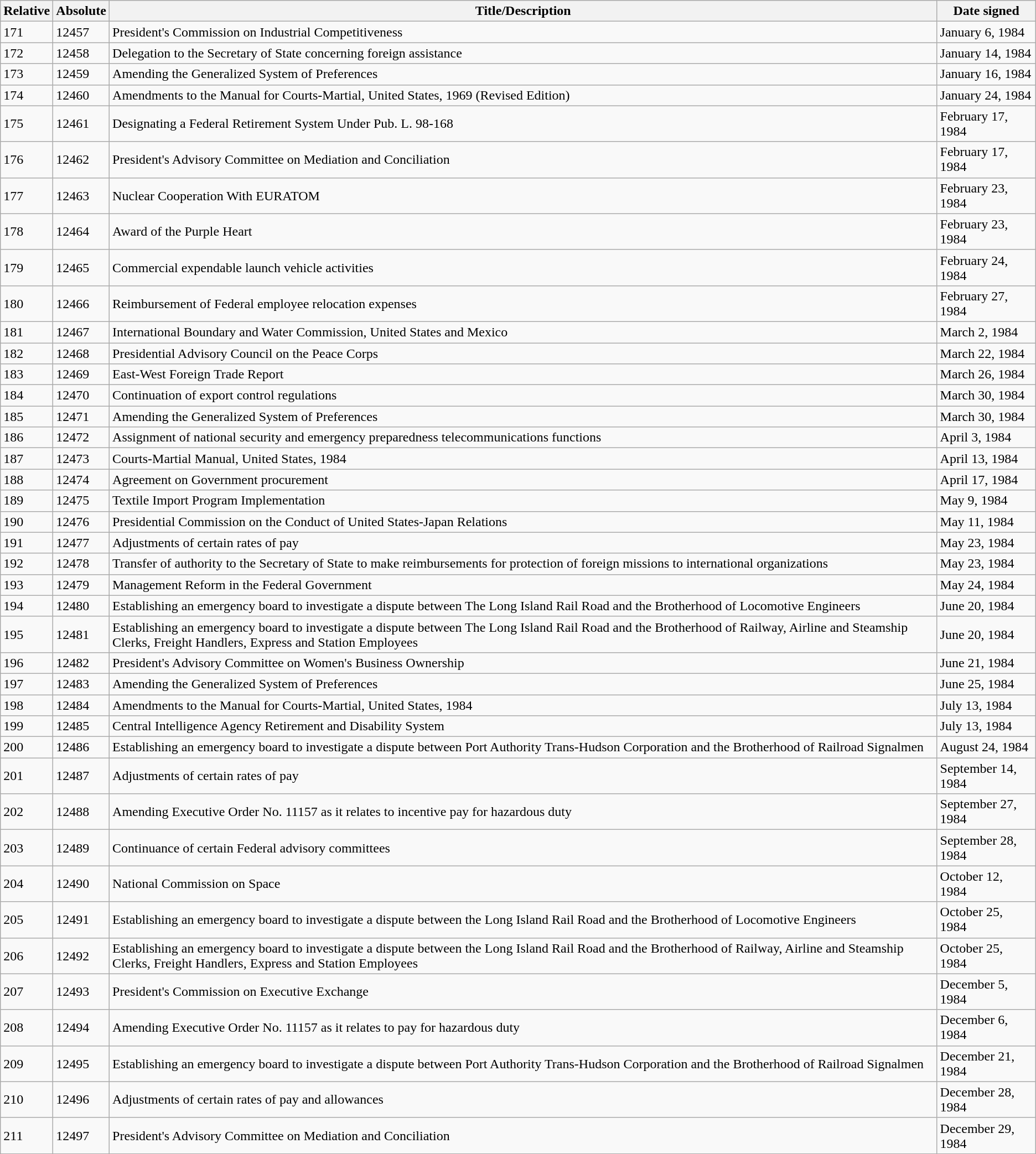<table class="wikitable">
<tr>
<th>Relative </th>
<th>Absolute </th>
<th>Title/Description</th>
<th>Date signed</th>
</tr>
<tr>
<td>171</td>
<td>12457</td>
<td>President's Commission on Industrial Competitiveness</td>
<td>January 6, 1984</td>
</tr>
<tr>
<td>172</td>
<td>12458</td>
<td>Delegation to the Secretary of State concerning foreign assistance</td>
<td>January 14, 1984</td>
</tr>
<tr>
<td>173</td>
<td>12459</td>
<td>Amending the Generalized System of Preferences</td>
<td>January 16, 1984</td>
</tr>
<tr>
<td>174</td>
<td>12460</td>
<td>Amendments to the Manual for Courts-Martial, United States, 1969 (Revised Edition)</td>
<td>January 24, 1984</td>
</tr>
<tr>
<td>175</td>
<td>12461</td>
<td>Designating a Federal Retirement System Under Pub. L. 98-168</td>
<td>February 17, 1984</td>
</tr>
<tr>
<td>176</td>
<td>12462</td>
<td>President's Advisory Committee on Mediation and Conciliation</td>
<td>February 17, 1984</td>
</tr>
<tr>
<td>177</td>
<td>12463</td>
<td>Nuclear Cooperation With EURATOM</td>
<td>February 23, 1984</td>
</tr>
<tr>
<td>178</td>
<td>12464</td>
<td>Award of the Purple Heart</td>
<td>February 23, 1984</td>
</tr>
<tr>
<td>179</td>
<td>12465</td>
<td>Commercial expendable launch vehicle activities</td>
<td>February 24, 1984</td>
</tr>
<tr>
<td>180</td>
<td>12466</td>
<td>Reimbursement of Federal employee relocation expenses</td>
<td>February 27, 1984</td>
</tr>
<tr>
<td>181</td>
<td>12467</td>
<td>International Boundary and Water Commission, United States and Mexico</td>
<td>March 2, 1984</td>
</tr>
<tr>
<td>182</td>
<td>12468</td>
<td>Presidential Advisory Council on the Peace Corps</td>
<td>March 22, 1984</td>
</tr>
<tr>
<td>183</td>
<td>12469</td>
<td>East-West Foreign Trade Report</td>
<td>March 26, 1984</td>
</tr>
<tr>
<td>184</td>
<td>12470</td>
<td>Continuation of export control regulations</td>
<td>March 30, 1984</td>
</tr>
<tr>
<td>185</td>
<td>12471</td>
<td>Amending the Generalized System of Preferences</td>
<td>March 30, 1984</td>
</tr>
<tr>
<td>186</td>
<td>12472</td>
<td>Assignment of national security and emergency preparedness telecommunications functions</td>
<td>April 3, 1984</td>
</tr>
<tr>
<td>187</td>
<td>12473</td>
<td>Courts-Martial Manual, United States, 1984</td>
<td>April 13, 1984</td>
</tr>
<tr>
<td>188</td>
<td>12474</td>
<td>Agreement on Government procurement</td>
<td>April 17, 1984</td>
</tr>
<tr>
<td>189</td>
<td>12475</td>
<td>Textile Import Program Implementation</td>
<td>May 9, 1984</td>
</tr>
<tr>
<td>190</td>
<td>12476</td>
<td>Presidential Commission on the Conduct of United States-Japan Relations</td>
<td>May 11, 1984</td>
</tr>
<tr>
<td>191</td>
<td>12477</td>
<td>Adjustments of certain rates of pay</td>
<td>May 23, 1984</td>
</tr>
<tr>
<td>192</td>
<td>12478</td>
<td>Transfer of authority to the Secretary of State to make reimbursements for protection of foreign missions to international organizations</td>
<td>May 23, 1984</td>
</tr>
<tr>
<td>193</td>
<td>12479</td>
<td>Management Reform in the Federal Government</td>
<td>May 24, 1984</td>
</tr>
<tr>
<td>194</td>
<td>12480</td>
<td>Establishing an emergency board to investigate a dispute between The Long Island Rail Road and the Brotherhood of Locomotive Engineers</td>
<td>June 20, 1984</td>
</tr>
<tr>
<td>195</td>
<td>12481</td>
<td>Establishing an emergency board to investigate a dispute between The Long Island Rail Road and the Brotherhood of Railway, Airline and Steamship Clerks, Freight Handlers, Express and Station Employees</td>
<td>June 20, 1984</td>
</tr>
<tr>
<td>196</td>
<td>12482</td>
<td>President's Advisory Committee on Women's Business Ownership</td>
<td>June 21, 1984</td>
</tr>
<tr>
<td>197</td>
<td>12483</td>
<td>Amending the Generalized System of Preferences</td>
<td>June 25, 1984</td>
</tr>
<tr>
<td>198</td>
<td>12484</td>
<td>Amendments to the Manual for Courts-Martial, United States, 1984</td>
<td>July 13, 1984</td>
</tr>
<tr>
<td>199</td>
<td>12485</td>
<td>Central Intelligence Agency Retirement and Disability System</td>
<td>July 13, 1984</td>
</tr>
<tr>
<td>200</td>
<td>12486</td>
<td>Establishing an emergency board to investigate a dispute between Port Authority Trans-Hudson Corporation and the Brotherhood of Railroad Signalmen</td>
<td>August 24, 1984</td>
</tr>
<tr>
<td>201</td>
<td>12487</td>
<td>Adjustments of certain rates of pay</td>
<td>September 14, 1984</td>
</tr>
<tr>
<td>202</td>
<td>12488</td>
<td>Amending Executive Order No. 11157 as it relates to incentive pay for hazardous duty</td>
<td>September 27, 1984</td>
</tr>
<tr>
<td>203</td>
<td>12489</td>
<td>Continuance of certain Federal advisory committees</td>
<td>September 28, 1984</td>
</tr>
<tr>
<td>204</td>
<td>12490</td>
<td>National Commission on Space</td>
<td>October 12, 1984</td>
</tr>
<tr>
<td>205</td>
<td>12491</td>
<td>Establishing an emergency board to investigate a dispute between the Long Island Rail Road and the Brotherhood of Locomotive Engineers</td>
<td>October 25, 1984</td>
</tr>
<tr>
<td>206</td>
<td>12492</td>
<td>Establishing an emergency board to investigate a dispute between the Long Island Rail Road and the Brotherhood of Railway, Airline and Steamship Clerks, Freight Handlers, Express and Station Employees</td>
<td>October 25, 1984</td>
</tr>
<tr>
<td>207</td>
<td>12493</td>
<td>President's Commission on Executive Exchange</td>
<td>December 5, 1984</td>
</tr>
<tr>
<td>208</td>
<td>12494</td>
<td>Amending Executive Order No. 11157 as it relates to pay for hazardous duty</td>
<td>December 6, 1984</td>
</tr>
<tr>
<td>209</td>
<td>12495</td>
<td>Establishing an emergency board to investigate a dispute between Port Authority Trans-Hudson Corporation and the Brotherhood of Railroad Signalmen</td>
<td>December 21, 1984</td>
</tr>
<tr>
<td>210</td>
<td>12496</td>
<td>Adjustments of certain rates of pay and allowances</td>
<td>December 28, 1984</td>
</tr>
<tr>
<td>211</td>
<td>12497</td>
<td>President's Advisory Committee on Mediation and Conciliation</td>
<td>December 29, 1984</td>
</tr>
</table>
